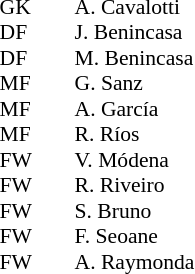<table style="font-size:90%; margin:0.2em auto;" cellspacing="0" cellpadding="0">
<tr>
<th width="25"></th>
<th width="25"></th>
</tr>
<tr>
<td>GK</td>
<td></td>
<td> A. Cavalotti</td>
</tr>
<tr>
<td>DF</td>
<td></td>
<td> J. Benincasa</td>
</tr>
<tr>
<td>DF</td>
<td></td>
<td> M. Benincasa</td>
</tr>
<tr>
<td>MF</td>
<td></td>
<td> G. Sanz</td>
</tr>
<tr>
<td>MF</td>
<td></td>
<td> A. García</td>
</tr>
<tr>
<td>MF</td>
<td></td>
<td> R. Ríos</td>
</tr>
<tr>
<td>FW</td>
<td></td>
<td> V. Módena</td>
</tr>
<tr>
<td>FW</td>
<td></td>
<td> R. Riveiro</td>
</tr>
<tr>
<td>FW</td>
<td></td>
<td> S. Bruno</td>
</tr>
<tr>
<td>FW</td>
<td></td>
<td> F. Seoane</td>
</tr>
<tr>
<td>FW</td>
<td></td>
<td> A. Raymonda</td>
</tr>
<tr>
</tr>
</table>
